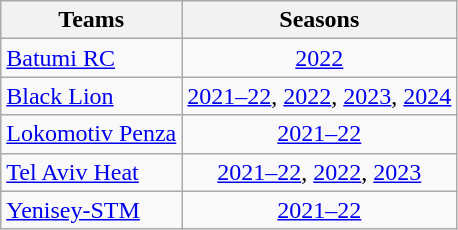<table class="wikitable">
<tr>
<th>Teams</th>
<th>Seasons</th>
</tr>
<tr>
<td> <a href='#'>Batumi RC</a></td>
<td style="text-align: center;"><a href='#'>2022</a></td>
</tr>
<tr>
<td> <a href='#'>Black Lion</a></td>
<td><a href='#'>2021–22</a>, <a href='#'>2022</a>, <a href='#'>2023</a>, <a href='#'>2024</a></td>
</tr>
<tr>
<td> <a href='#'>Lokomotiv Penza</a></td>
<td style="text-align: center;"><a href='#'>2021–22</a></td>
</tr>
<tr>
<td> <a href='#'>Tel Aviv Heat</a></td>
<td style="text-align: center;"><a href='#'>2021–22</a>, <a href='#'>2022</a>, <a href='#'>2023</a></td>
</tr>
<tr>
<td> <a href='#'>Yenisey-STM</a></td>
<td style="text-align: center;"><a href='#'>2021–22</a></td>
</tr>
</table>
